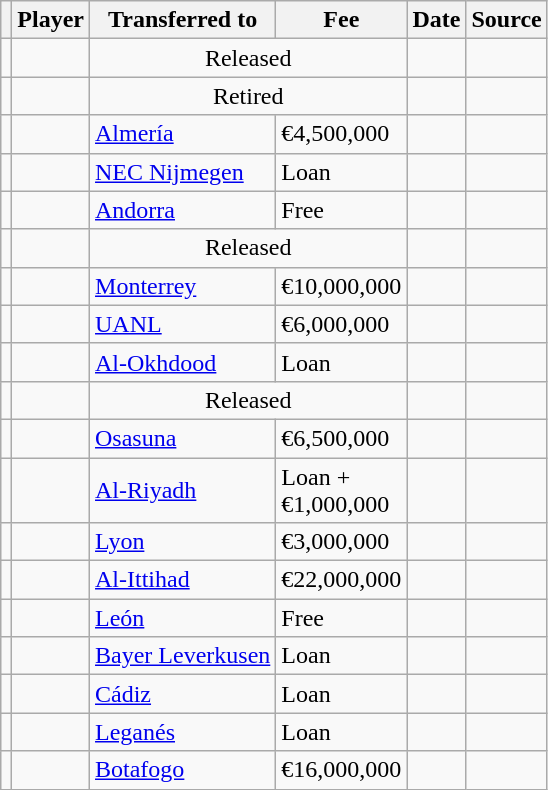<table class="wikitable plainrowheaders sortable">
<tr>
<th></th>
<th scope="col">Player</th>
<th>Transferred to</th>
<th style="width: 65px;">Fee</th>
<th scope="col">Date</th>
<th scope="col">Source</th>
</tr>
<tr>
<td align="center"></td>
<td></td>
<td colspan="2" style="text-align: center;">Released</td>
<td></td>
<td></td>
</tr>
<tr>
<td align="center"></td>
<td></td>
<td colspan="2" style="text-align: center;">Retired</td>
<td></td>
<td></td>
</tr>
<tr>
<td align="center"></td>
<td></td>
<td> <a href='#'>Almería</a></td>
<td>€4,500,000</td>
<td></td>
<td></td>
</tr>
<tr>
<td align="center"></td>
<td></td>
<td> <a href='#'>NEC Nijmegen</a></td>
<td>Loan</td>
<td></td>
<td></td>
</tr>
<tr>
<td align="center"></td>
<td></td>
<td> <a href='#'>Andorra</a></td>
<td>Free</td>
<td></td>
<td></td>
</tr>
<tr>
<td align="center"></td>
<td></td>
<td colspan="2" style="text-align: center;">Released</td>
<td></td>
<td></td>
</tr>
<tr>
<td align="center"></td>
<td></td>
<td> <a href='#'>Monterrey</a></td>
<td>€10,000,000</td>
<td></td>
<td></td>
</tr>
<tr>
<td align="center"></td>
<td></td>
<td> <a href='#'>UANL</a></td>
<td>€6,000,000</td>
<td></td>
<td></td>
</tr>
<tr>
<td align="center"></td>
<td></td>
<td> <a href='#'>Al-Okhdood</a></td>
<td>Loan</td>
<td></td>
<td></td>
</tr>
<tr>
<td align="center"></td>
<td></td>
<td colspan="2" style="text-align: center;">Released</td>
<td></td>
<td></td>
</tr>
<tr>
<td align="center"></td>
<td></td>
<td> <a href='#'>Osasuna</a></td>
<td>€6,500,000</td>
<td></td>
<td></td>
</tr>
<tr>
<td align="center"></td>
<td></td>
<td> <a href='#'>Al-Riyadh</a></td>
<td>Loan + €1,000,000</td>
<td></td>
<td></td>
</tr>
<tr>
<td align="center"></td>
<td></td>
<td> <a href='#'>Lyon</a></td>
<td>€3,000,000</td>
<td></td>
<td></td>
</tr>
<tr>
<td align="center"></td>
<td></td>
<td> <a href='#'>Al-Ittihad</a></td>
<td>€22,000,000</td>
<td></td>
<td></td>
</tr>
<tr>
<td align="center"></td>
<td></td>
<td> <a href='#'>León</a></td>
<td>Free</td>
<td></td>
<td></td>
</tr>
<tr>
<td align="center"></td>
<td></td>
<td> <a href='#'>Bayer Leverkusen</a></td>
<td>Loan</td>
<td></td>
<td></td>
</tr>
<tr>
<td align="center"></td>
<td></td>
<td> <a href='#'>Cádiz</a></td>
<td>Loan</td>
<td></td>
<td></td>
</tr>
<tr>
<td align="center"></td>
<td></td>
<td> <a href='#'>Leganés</a></td>
<td>Loan</td>
<td></td>
<td></td>
</tr>
<tr>
<td align="center"></td>
<td></td>
<td> <a href='#'>Botafogo</a></td>
<td>€16,000,000</td>
<td></td>
<td></td>
</tr>
</table>
